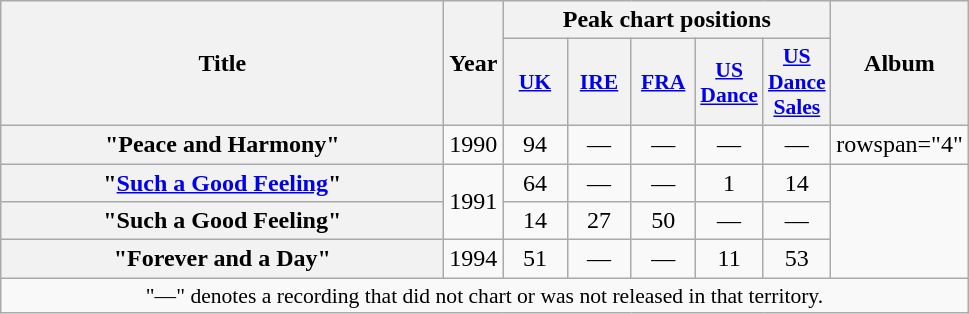<table class="wikitable plainrowheaders" style="text-align:center;">
<tr>
<th scope="col" rowspan="2" style="width:18em;">Title</th>
<th scope="col" rowspan="2">Year</th>
<th scope="col" colspan="5">Peak chart positions</th>
<th scope="col" rowspan="2">Album</th>
</tr>
<tr>
<th scope="col" style="width:2.5em;font-size:90%;"><a href='#'>UK</a><br></th>
<th scope="col" style="width:2.5em;font-size:90%;"><a href='#'>IRE</a></th>
<th scope="col" style="width:2.5em;font-size:90%;"><a href='#'>FRA</a></th>
<th scope="col" style="width:2.5em;font-size:90%;"><a href='#'>US Dance</a><br></th>
<th scope="col" style="width:2.5em;font-size:90%;"><a href='#'>US Dance Sales</a></th>
</tr>
<tr>
<th scope="row">"Peace and Harmony"</th>
<td>1990</td>
<td>94</td>
<td>—</td>
<td>—</td>
<td>—</td>
<td>—</td>
<td>rowspan="4" </td>
</tr>
<tr>
<th scope="row">"<a href='#'>Such a Good Feeling</a>"</th>
<td rowspan="2">1991</td>
<td>64</td>
<td>—</td>
<td>—</td>
<td>1</td>
<td>14</td>
</tr>
<tr>
<th scope="row">"Such a Good Feeling"<br></th>
<td>14</td>
<td>27</td>
<td>50</td>
<td>—</td>
<td>—</td>
</tr>
<tr>
<th scope="row">"Forever and a Day"<br></th>
<td>1994</td>
<td>51</td>
<td>—</td>
<td>—</td>
<td>11</td>
<td>53</td>
</tr>
<tr>
<td colspan="8" style="font-size:90%;">"—" denotes a recording that did not chart or was not released in that territory.</td>
</tr>
</table>
